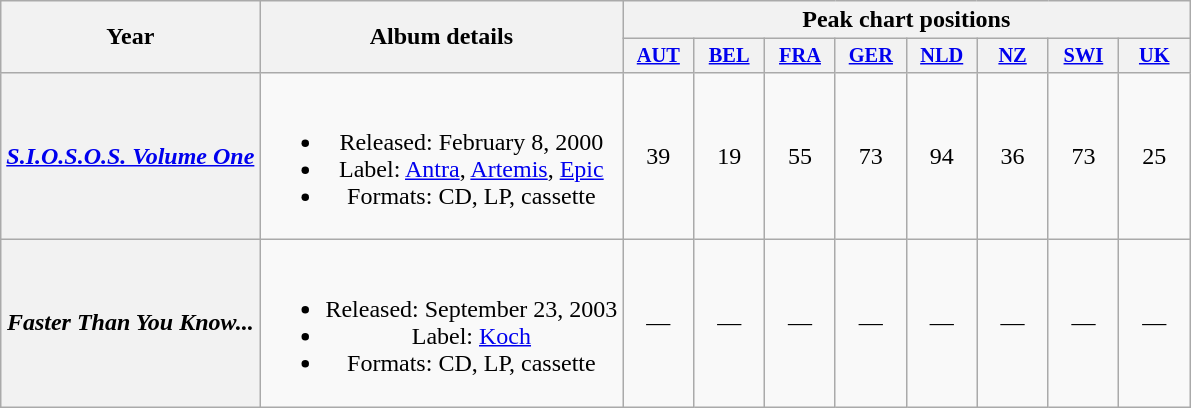<table class="wikitable plainrowheaders" style="text-align:center;">
<tr>
<th scope="col" rowspan="2">Year</th>
<th scope="col" rowspan="2">Album details</th>
<th scope="col" colspan="8">Peak chart positions</th>
</tr>
<tr>
<th scope="col" style="width:3em;font-size:85%;"><a href='#'>AUT</a><br></th>
<th scope="col" style="width:3em;font-size:85%;"><a href='#'>BEL</a><br></th>
<th scope="col" style="width:3em;font-size:85%;"><a href='#'>FRA</a><br></th>
<th scope="col" style="width:3em;font-size:85%;"><a href='#'>GER</a><br></th>
<th scope="col" style="width:3em;font-size:85%;"><a href='#'>NLD</a><br></th>
<th scope="col" style="width:3em;font-size:85%;"><a href='#'>NZ</a><br></th>
<th scope="col" style="width:3em;font-size:85%;"><a href='#'>SWI</a><br></th>
<th scope="col" style="width:3em;font-size:85%;"><a href='#'>UK</a><br></th>
</tr>
<tr>
<th scope="row"><em><a href='#'>S.I.O.S.O.S. Volume One</a></em></th>
<td><br><ul><li>Released: February 8, 2000</li><li>Label: <a href='#'>Antra</a>, <a href='#'>Artemis</a>, <a href='#'>Epic</a></li><li>Formats: CD, LP, cassette</li></ul></td>
<td>39</td>
<td>19</td>
<td>55</td>
<td>73</td>
<td>94</td>
<td>36</td>
<td>73</td>
<td>25</td>
</tr>
<tr>
<th scope="row"><em>Faster Than You Know...</em></th>
<td><br><ul><li>Released: September 23, 2003</li><li>Label: <a href='#'>Koch</a></li><li>Formats: CD, LP, cassette</li></ul></td>
<td>—</td>
<td>—</td>
<td>—</td>
<td>—</td>
<td>—</td>
<td>—</td>
<td>—</td>
<td>—</td>
</tr>
</table>
